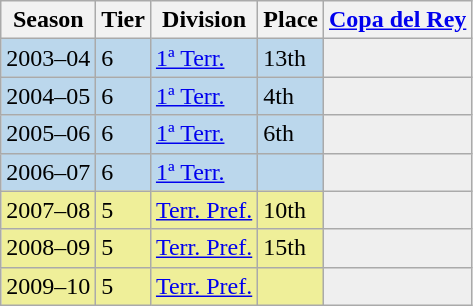<table class="wikitable">
<tr>
<th>Season</th>
<th>Tier</th>
<th>Division</th>
<th>Place</th>
<th><a href='#'>Copa del Rey</a></th>
</tr>
<tr>
<td style="background:#BBD7EC;">2003–04</td>
<td style="background:#BBD7EC;">6</td>
<td style="background:#BBD7EC;"><a href='#'>1ª Terr.</a></td>
<td style="background:#BBD7EC;">13th</td>
<th style="background:#efefef;"></th>
</tr>
<tr>
<td style="background:#BBD7EC;">2004–05</td>
<td style="background:#BBD7EC;">6</td>
<td style="background:#BBD7EC;"><a href='#'>1ª Terr.</a></td>
<td style="background:#BBD7EC;">4th</td>
<th style="background:#efefef;"></th>
</tr>
<tr>
<td style="background:#BBD7EC;">2005–06</td>
<td style="background:#BBD7EC;">6</td>
<td style="background:#BBD7EC;"><a href='#'>1ª Terr.</a></td>
<td style="background:#BBD7EC;">6th</td>
<th style="background:#efefef;"></th>
</tr>
<tr>
<td style="background:#BBD7EC;">2006–07</td>
<td style="background:#BBD7EC;">6</td>
<td style="background:#BBD7EC;"><a href='#'>1ª Terr.</a></td>
<td style="background:#BBD7EC;"></td>
<th style="background:#efefef;"></th>
</tr>
<tr>
<td style="background:#EFEF99;">2007–08</td>
<td style="background:#EFEF99;">5</td>
<td style="background:#EFEF99;"><a href='#'>Terr. Pref.</a></td>
<td style="background:#EFEF99;">10th</td>
<th style="background:#efefef;"></th>
</tr>
<tr>
<td style="background:#EFEF99;">2008–09</td>
<td style="background:#EFEF99;">5</td>
<td style="background:#EFEF99;"><a href='#'>Terr. Pref.</a></td>
<td style="background:#EFEF99;">15th</td>
<th style="background:#efefef;"></th>
</tr>
<tr>
<td style="background:#EFEF99;">2009–10</td>
<td style="background:#EFEF99;">5</td>
<td style="background:#EFEF99;"><a href='#'>Terr. Pref.</a></td>
<td style="background:#EFEF99;"></td>
<th style="background:#efefef;"></th>
</tr>
</table>
